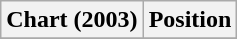<table class="wikitable sortable">
<tr>
<th scope="col">Chart (2003)</th>
<th scope="col">Position</th>
</tr>
<tr>
</tr>
</table>
